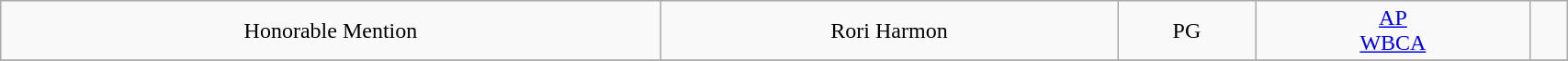<table class="wikitable" style="width: 90%;text-align: center;">
<tr align="center">
<td rowspan="1">Honorable Mention</td>
<td>Rori Harmon</td>
<td>PG</td>
<td><a href='#'>AP</a><br><a href='#'>WBCA</a></td>
<td><br></td>
</tr>
<tr>
</tr>
</table>
